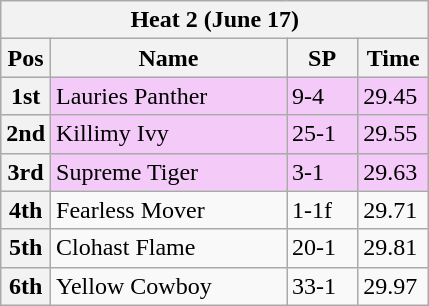<table class="wikitable">
<tr>
<th colspan="6">Heat 2 (June 17)</th>
</tr>
<tr>
<th width=20>Pos</th>
<th width=150>Name</th>
<th width=40>SP</th>
<th width=40>Time</th>
</tr>
<tr style="background: #f4caf9;">
<th>1st</th>
<td>Lauries Panther</td>
<td>9-4</td>
<td>29.45</td>
</tr>
<tr style="background: #f4caf9;">
<th>2nd</th>
<td>Killimy Ivy</td>
<td>25-1</td>
<td>29.55</td>
</tr>
<tr style="background: #f4caf9;">
<th>3rd</th>
<td>Supreme Tiger</td>
<td>3-1</td>
<td>29.63</td>
</tr>
<tr>
<th>4th</th>
<td>Fearless Mover</td>
<td>1-1f</td>
<td>29.71</td>
</tr>
<tr>
<th>5th</th>
<td>Clohast Flame</td>
<td>20-1</td>
<td>29.81</td>
</tr>
<tr>
<th>6th</th>
<td>Yellow Cowboy</td>
<td>33-1</td>
<td>29.97</td>
</tr>
</table>
